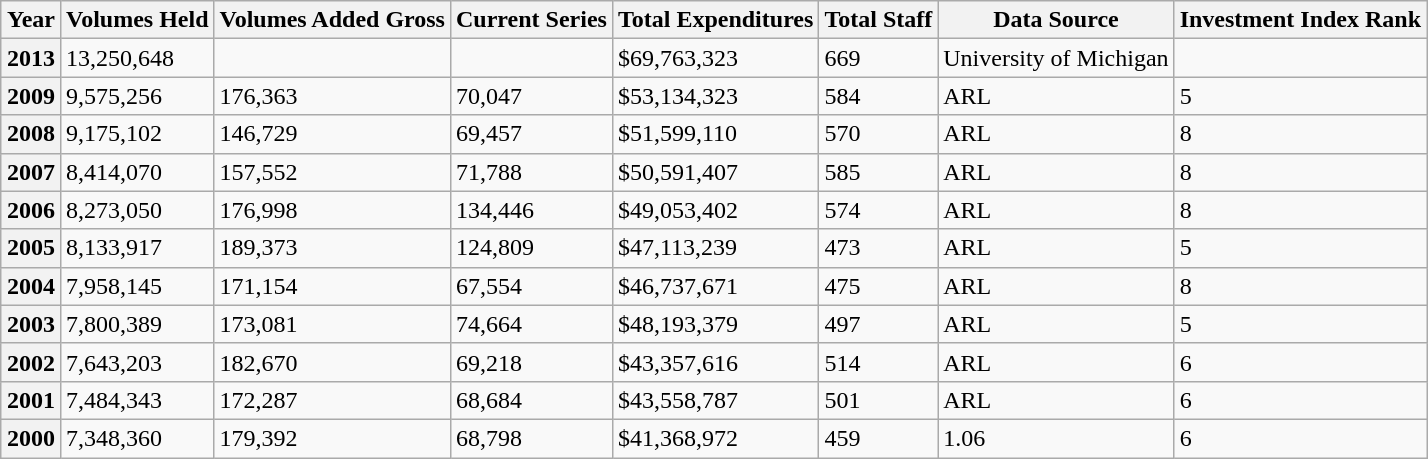<table class="wikitable sortable" style="margin:1em auto;">
<tr>
<th scope="col">Year</th>
<th scope="col">Volumes Held</th>
<th scope="col">Volumes Added Gross</th>
<th scope="col">Current Series</th>
<th scope="col">Total Expenditures</th>
<th scope="col">Total Staff</th>
<th scope="col">Data Source</th>
<th scope="col">Investment Index Rank</th>
</tr>
<tr>
<th scope="row">2013</th>
<td>13,250,648</td>
<td></td>
<td></td>
<td>$69,763,323</td>
<td>669</td>
<td>University of Michigan</td>
<td></td>
</tr>
<tr>
<th scope="row">2009</th>
<td>9,575,256</td>
<td>176,363</td>
<td>70,047</td>
<td>$53,134,323</td>
<td>584</td>
<td>ARL</td>
<td>5</td>
</tr>
<tr>
<th scope="row">2008</th>
<td>9,175,102</td>
<td>146,729</td>
<td>69,457</td>
<td>$51,599,110</td>
<td>570</td>
<td>ARL</td>
<td>8</td>
</tr>
<tr>
<th scope="row">2007</th>
<td>8,414,070</td>
<td>157,552</td>
<td>71,788</td>
<td>$50,591,407</td>
<td>585</td>
<td>ARL</td>
<td>8</td>
</tr>
<tr>
<th scope="row">2006</th>
<td>8,273,050</td>
<td>176,998</td>
<td>134,446</td>
<td>$49,053,402</td>
<td>574</td>
<td>ARL</td>
<td>8</td>
</tr>
<tr>
<th scope="row">2005</th>
<td>8,133,917</td>
<td>189,373</td>
<td>124,809</td>
<td>$47,113,239</td>
<td>473</td>
<td>ARL</td>
<td>5</td>
</tr>
<tr>
<th scope="row">2004</th>
<td>7,958,145</td>
<td>171,154</td>
<td>67,554</td>
<td>$46,737,671</td>
<td>475</td>
<td>ARL</td>
<td>8</td>
</tr>
<tr>
<th scope="row">2003</th>
<td>7,800,389</td>
<td>173,081</td>
<td>74,664</td>
<td>$48,193,379</td>
<td>497</td>
<td>ARL</td>
<td>5</td>
</tr>
<tr>
<th scope="row">2002</th>
<td>7,643,203</td>
<td>182,670</td>
<td>69,218</td>
<td>$43,357,616</td>
<td>514</td>
<td>ARL</td>
<td>6</td>
</tr>
<tr>
<th scope="row">2001</th>
<td>7,484,343</td>
<td>172,287</td>
<td>68,684</td>
<td>$43,558,787</td>
<td>501</td>
<td>ARL</td>
<td>6</td>
</tr>
<tr>
<th scope="row">2000</th>
<td>7,348,360</td>
<td>179,392</td>
<td>68,798</td>
<td>$41,368,972</td>
<td>459</td>
<td>1.06</td>
<td>6</td>
</tr>
</table>
